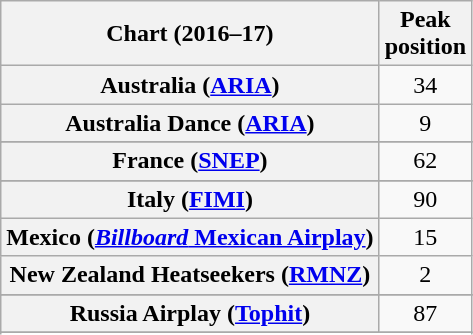<table class="wikitable sortable plainrowheaders" style="text-align:center">
<tr>
<th scope="col">Chart (2016–17)</th>
<th scope="col">Peak<br>position</th>
</tr>
<tr>
<th scope="row">Australia (<a href='#'>ARIA</a>)</th>
<td>34</td>
</tr>
<tr>
<th scope="row">Australia Dance (<a href='#'>ARIA</a>)</th>
<td>9</td>
</tr>
<tr>
</tr>
<tr>
</tr>
<tr>
</tr>
<tr>
</tr>
<tr>
</tr>
<tr>
<th scope="row">France (<a href='#'>SNEP</a>)</th>
<td>62</td>
</tr>
<tr>
</tr>
<tr>
</tr>
<tr>
<th scope="row">Italy (<a href='#'>FIMI</a>)</th>
<td>90</td>
</tr>
<tr>
<th scope="row">Mexico (<a href='#'><em>Billboard</em> Mexican Airplay</a>)</th>
<td>15</td>
</tr>
<tr>
<th scope="row">New Zealand Heatseekers (<a href='#'>RMNZ</a>)</th>
<td>2</td>
</tr>
<tr>
</tr>
<tr>
</tr>
<tr>
</tr>
<tr>
<th scope="row">Russia Airplay (<a href='#'>Tophit</a>)</th>
<td>87</td>
</tr>
<tr>
</tr>
<tr>
</tr>
<tr>
</tr>
<tr>
</tr>
<tr>
</tr>
<tr>
</tr>
<tr>
</tr>
</table>
